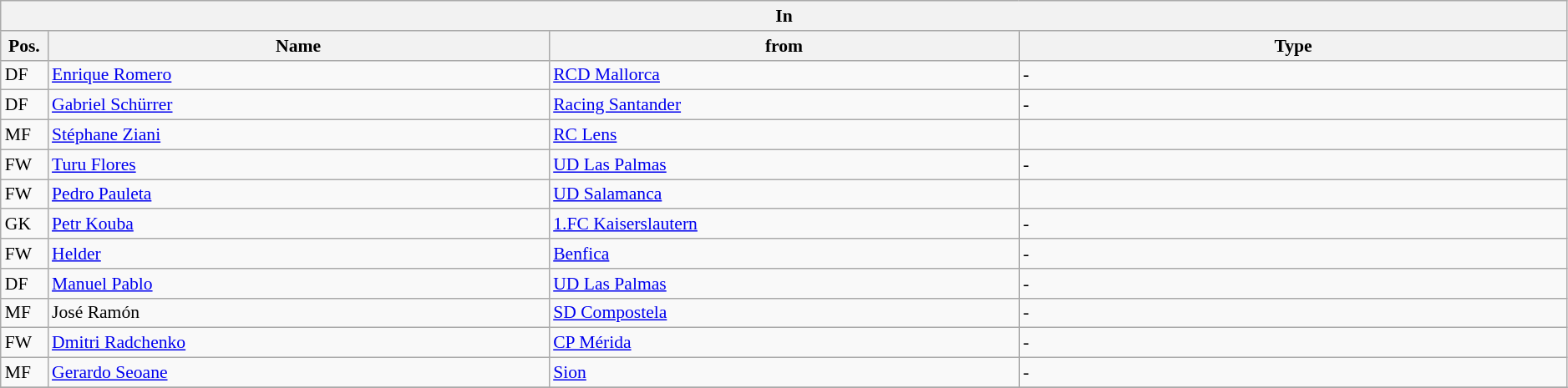<table class="wikitable" style="font-size:90%;width:99%;">
<tr>
<th colspan="4">In</th>
</tr>
<tr>
<th width=3%>Pos.</th>
<th width=32%>Name</th>
<th width=30%>from</th>
<th width=35%>Type</th>
</tr>
<tr>
<td>DF</td>
<td><a href='#'>Enrique Romero</a></td>
<td><a href='#'>RCD Mallorca</a></td>
<td>-</td>
</tr>
<tr>
<td>DF</td>
<td><a href='#'>Gabriel Schürrer</a></td>
<td><a href='#'>Racing Santander</a></td>
<td>-</td>
</tr>
<tr>
<td>MF</td>
<td><a href='#'>Stéphane Ziani</a></td>
<td><a href='#'>RC Lens</a></td>
<td></td>
</tr>
<tr>
<td>FW</td>
<td><a href='#'>Turu Flores</a></td>
<td><a href='#'>UD Las Palmas</a></td>
<td>-</td>
</tr>
<tr>
<td>FW</td>
<td><a href='#'>Pedro Pauleta</a></td>
<td><a href='#'>UD Salamanca</a></td>
<td></td>
</tr>
<tr>
<td>GK</td>
<td><a href='#'>Petr Kouba</a></td>
<td><a href='#'>1.FC Kaiserslautern</a></td>
<td>-</td>
</tr>
<tr>
<td>FW</td>
<td><a href='#'>Helder</a></td>
<td><a href='#'>Benfica</a></td>
<td>-</td>
</tr>
<tr>
<td>DF</td>
<td><a href='#'>Manuel Pablo</a></td>
<td><a href='#'>UD Las Palmas</a></td>
<td>-</td>
</tr>
<tr>
<td>MF</td>
<td>José Ramón</td>
<td><a href='#'>SD Compostela</a></td>
<td>-</td>
</tr>
<tr>
<td>FW</td>
<td><a href='#'>Dmitri Radchenko</a></td>
<td><a href='#'>CP Mérida</a></td>
<td>-</td>
</tr>
<tr>
<td>MF</td>
<td><a href='#'>Gerardo Seoane</a></td>
<td><a href='#'>Sion</a></td>
<td>-</td>
</tr>
<tr>
</tr>
</table>
